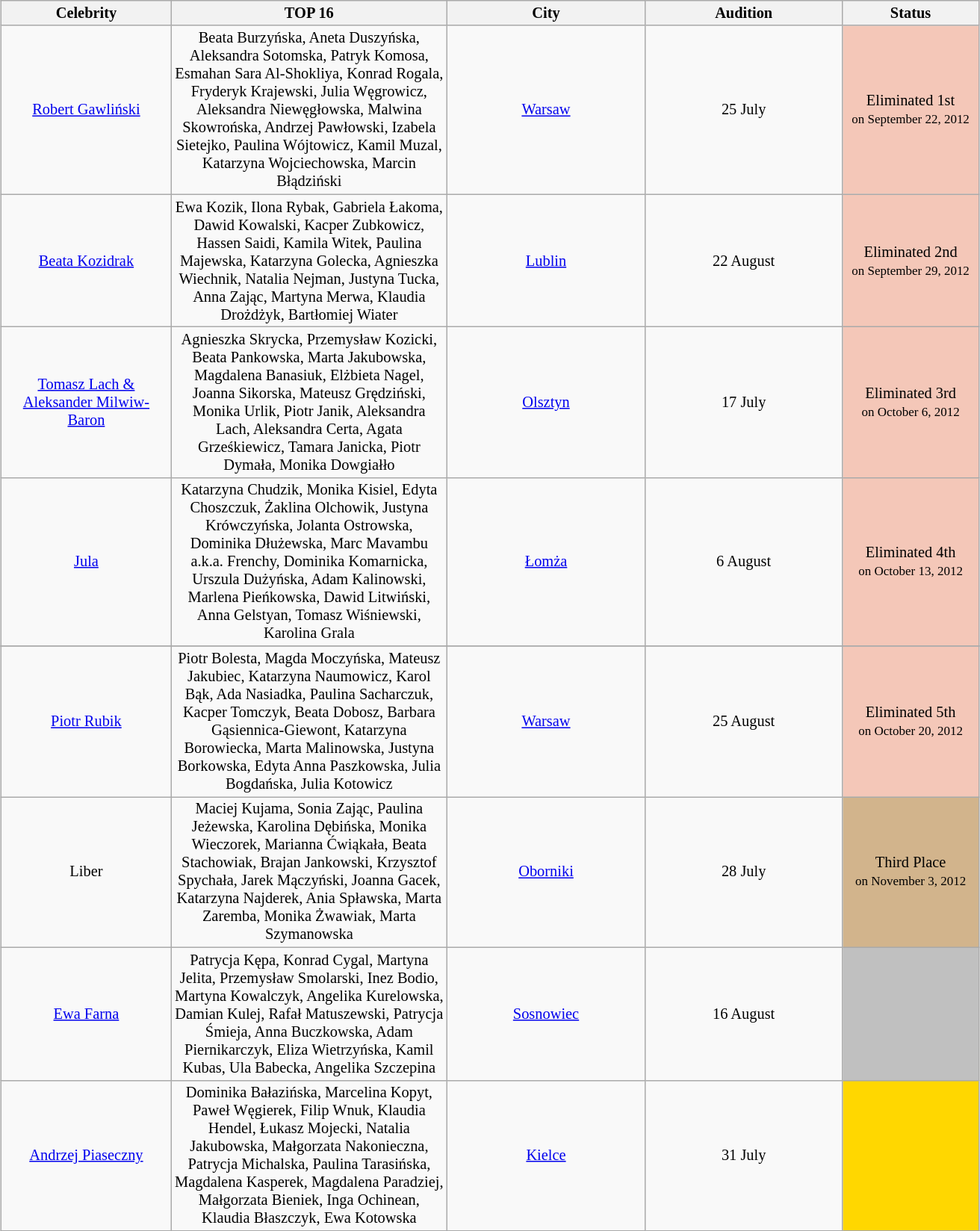<table class="wikitable"  style="margin:auto; text-align:center; font-size:85%;">
<tr>
<th style="width:145px;">Celebrity</th>
<th style="width:240px;">TOP 16</th>
<th style="width:170px;">City</th>
<th style="width:170px;">Audition</th>
<th style="width:115px;">Status</th>
</tr>
<tr>
<td><a href='#'>Robert Gawliński</a></td>
<td>Beata Burzyńska, Aneta Duszyńska, Aleksandra Sotomska, Patryk Komosa, Esmahan Sara Al-Shokliya, Konrad Rogala, Fryderyk Krajewski, Julia Węgrowicz, Aleksandra Niewęgłowska, Malwina Skowrońska, Andrzej Pawłowski, Izabela Sietejko, Paulina Wójtowicz, Kamil Muzal, Katarzyna Wojciechowska, Marcin Błądziński</td>
<td><a href='#'>Warsaw</a></td>
<td>25 July</td>
<td bgcolor="#F4C7B8">Eliminated 1st<br><small>on September 22, 2012</small></td>
</tr>
<tr>
<td><a href='#'>Beata Kozidrak</a></td>
<td>Ewa Kozik, Ilona Rybak, Gabriela Łakoma, Dawid Kowalski, Kacper Zubkowicz, Hassen Saidi, Kamila Witek, Paulina Majewska, Katarzyna Golecka, Agnieszka Wiechnik, Natalia Nejman, Justyna Tucka, Anna Zając, Martyna Merwa, Klaudia Drożdżyk, Bartłomiej Wiater</td>
<td><a href='#'>Lublin</a></td>
<td>22 August</td>
<td bgcolor="#F4C7B8">Eliminated 2nd<br><small>on September 29, 2012</small></td>
</tr>
<tr>
<td><a href='#'>Tomasz Lach & Aleksander Milwiw-Baron</a></td>
<td>Agnieszka Skrycka, Przemysław Kozicki, Beata Pankowska, Marta Jakubowska, Magdalena Banasiuk, Elżbieta Nagel, Joanna Sikorska, Mateusz Grędziński, Monika Urlik, Piotr Janik, Aleksandra Lach, Aleksandra Certa, Agata Grześkiewicz, Tamara Janicka, Piotr Dymała, Monika Dowgiałło</td>
<td><a href='#'>Olsztyn</a></td>
<td>17 July</td>
<td bgcolor="#F4C7B8">Eliminated 3rd<br><small>on October 6, 2012</small></td>
</tr>
<tr>
<td><a href='#'>Jula</a></td>
<td>Katarzyna Chudzik, Monika Kisiel, Edyta Choszczuk, Żaklina Olchowik, Justyna Krówczyńska, Jolanta Ostrowska, Dominika Dłużewska, Marc Mavambu a.k.a. Frenchy, Dominika Komarnicka, Urszula Dużyńska, Adam Kalinowski, Marlena Pieńkowska, Dawid Litwiński, Anna Gelstyan, Tomasz Wiśniewski, Karolina Grala</td>
<td><a href='#'>Łomża</a></td>
<td>6 August</td>
<td bgcolor="#F4C7B8">Eliminated 4th<br><small>on October 13, 2012</small></td>
</tr>
<tr>
</tr>
<tr>
<td><a href='#'>Piotr Rubik</a></td>
<td>Piotr Bolesta, Magda Moczyńska, Mateusz Jakubiec, Katarzyna Naumowicz, Karol Bąk, Ada Nasiadka, Paulina Sacharczuk, Kacper Tomczyk, Beata Dobosz, Barbara Gąsiennica-Giewont, Katarzyna Borowiecka, Marta Malinowska, Justyna Borkowska, Edyta Anna Paszkowska, Julia Bogdańska, Julia Kotowicz</td>
<td><a href='#'>Warsaw</a></td>
<td>25 August</td>
<td bgcolor="#F4C7B8">Eliminated 5th<br><small>on October 20, 2012</small></td>
</tr>
<tr>
<td>Liber</td>
<td>Maciej Kujama, Sonia Zając, Paulina Jeżewska, Karolina Dębińska, Monika Wieczorek, Marianna Ćwiąkała, Beata Stachowiak, Brajan Jankowski, Krzysztof Spychała, Jarek Mączyński, Joanna Gacek, Katarzyna Najderek, Ania Spławska, Marta Zaremba, Monika Żwawiak, Marta Szymanowska</td>
<td><a href='#'>Oborniki</a></td>
<td>28 July</td>
<td bgcolor="tan">Third Place<br><small>on November 3, 2012</small></td>
</tr>
<tr>
<td><a href='#'>Ewa Farna</a></td>
<td>Patrycja Kępa, Konrad Cygal, Martyna Jelita, Przemysław Smolarski, Inez Bodio, Martyna Kowalczyk, Angelika Kurelowska, Damian Kulej, Rafał Matuszewski, Patrycja Śmieja, Anna Buczkowska, Adam Piernikarczyk, Eliza Wietrzyńska, Kamil Kubas, Ula Babecka, Angelika Szczepina</td>
<td><a href='#'>Sosnowiec</a></td>
<td>16 August</td>
<td bgcolor="silver"></td>
</tr>
<tr>
<td><a href='#'>Andrzej Piaseczny</a></td>
<td>Dominika Bałazińska, Marcelina Kopyt, Paweł Węgierek, Filip Wnuk, Klaudia Hendel, Łukasz Mojecki, Natalia Jakubowska, Małgorzata Nakonieczna, Patrycja Michalska, Paulina Tarasińska, Magdalena Kasperek, Magdalena Paradziej, Małgorzata Bieniek, Inga Ochinean, Klaudia Błaszczyk, Ewa Kotowska</td>
<td><a href='#'>Kielce</a></td>
<td>31 July</td>
<td bgcolor="gold"></td>
</tr>
</table>
